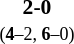<table style="width:100%;" cellspacing="1">
<tr>
<th width=25%></th>
<th width=10%></th>
<th width=25%></th>
</tr>
<tr style=font-size:90%>
<td align=right><strong></strong></td>
<td align=center><strong> 2-0 </strong><br><small>(<strong>4</strong>–2, <strong>6</strong>–0)</small></td>
<td></td>
</tr>
</table>
